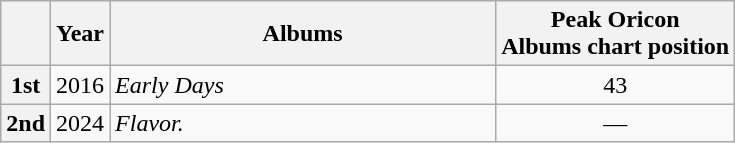<table class="wikitable" border="1">
<tr>
<th rowspan="1"></th>
<th rowspan="1">Year</th>
<th rowspan="1" width="250">Albums</th>
<th colspan="1">Peak Oricon<br> Albums chart position<br></th>
</tr>
<tr>
<th>1st</th>
<td>2016</td>
<td align="left"><em>Early Days</em></td>
<td align="center">43</td>
</tr>
<tr>
<th>2nd</th>
<td>2024</td>
<td align="left"><em>Flavor.</em></td>
<td align="center">—</td>
</tr>
</table>
